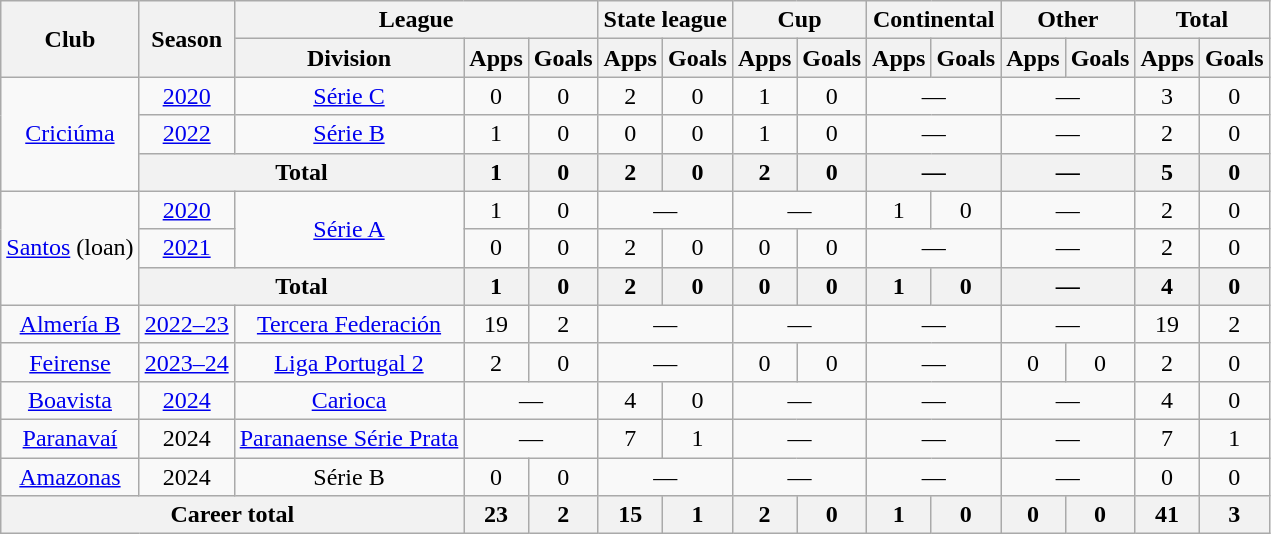<table class="wikitable" style="text-align: center;">
<tr>
<th rowspan="2">Club</th>
<th rowspan="2">Season</th>
<th colspan="3">League</th>
<th colspan="2">State league</th>
<th colspan="2">Cup</th>
<th colspan="2">Continental</th>
<th colspan="2">Other</th>
<th colspan="2">Total</th>
</tr>
<tr>
<th>Division</th>
<th>Apps</th>
<th>Goals</th>
<th>Apps</th>
<th>Goals</th>
<th>Apps</th>
<th>Goals</th>
<th>Apps</th>
<th>Goals</th>
<th>Apps</th>
<th>Goals</th>
<th>Apps</th>
<th>Goals</th>
</tr>
<tr>
<td rowspan="3" valign="center"><a href='#'>Criciúma</a></td>
<td><a href='#'>2020</a></td>
<td><a href='#'>Série C</a></td>
<td>0</td>
<td>0</td>
<td>2</td>
<td>0</td>
<td>1</td>
<td>0</td>
<td colspan="2">—</td>
<td colspan="2">—</td>
<td>3</td>
<td>0</td>
</tr>
<tr>
<td><a href='#'>2022</a></td>
<td><a href='#'>Série B</a></td>
<td>1</td>
<td>0</td>
<td>0</td>
<td>0</td>
<td>1</td>
<td>0</td>
<td colspan="2">—</td>
<td colspan="2">—</td>
<td>2</td>
<td>0</td>
</tr>
<tr>
<th colspan="2">Total</th>
<th>1</th>
<th>0</th>
<th>2</th>
<th>0</th>
<th>2</th>
<th>0</th>
<th colspan="2">—</th>
<th colspan="2">—</th>
<th>5</th>
<th>0</th>
</tr>
<tr>
<td rowspan="3" valign="center"><a href='#'>Santos</a> (loan)</td>
<td><a href='#'>2020</a></td>
<td rowspan="2"><a href='#'>Série A</a></td>
<td>1</td>
<td>0</td>
<td colspan="2">—</td>
<td colspan="2">—</td>
<td>1</td>
<td>0</td>
<td colspan="2">—</td>
<td>2</td>
<td>0</td>
</tr>
<tr>
<td><a href='#'>2021</a></td>
<td>0</td>
<td>0</td>
<td>2</td>
<td>0</td>
<td>0</td>
<td>0</td>
<td colspan="2">—</td>
<td colspan="2">—</td>
<td>2</td>
<td>0</td>
</tr>
<tr>
<th colspan="2">Total</th>
<th>1</th>
<th>0</th>
<th>2</th>
<th>0</th>
<th>0</th>
<th>0</th>
<th>1</th>
<th>0</th>
<th colspan="2">—</th>
<th>4</th>
<th>0</th>
</tr>
<tr>
<td><a href='#'>Almería B</a></td>
<td><a href='#'>2022–23</a></td>
<td><a href='#'>Tercera Federación</a></td>
<td>19</td>
<td>2</td>
<td colspan="2">—</td>
<td colspan="2">—</td>
<td colspan="2">—</td>
<td colspan="2">—</td>
<td>19</td>
<td>2</td>
</tr>
<tr>
<td><a href='#'>Feirense</a></td>
<td><a href='#'>2023–24</a></td>
<td><a href='#'>Liga Portugal 2</a></td>
<td>2</td>
<td>0</td>
<td colspan="2">—</td>
<td>0</td>
<td>0</td>
<td colspan="2">—</td>
<td>0</td>
<td>0</td>
<td>2</td>
<td>0</td>
</tr>
<tr>
<td valign="center"><a href='#'>Boavista</a></td>
<td><a href='#'>2024</a></td>
<td><a href='#'>Carioca</a></td>
<td colspan="2">—</td>
<td>4</td>
<td>0</td>
<td colspan="2">—</td>
<td colspan="2">—</td>
<td colspan="2">—</td>
<td>4</td>
<td>0</td>
</tr>
<tr>
<td valign="center"><a href='#'>Paranavaí</a></td>
<td>2024</td>
<td><a href='#'>Paranaense Série Prata</a></td>
<td colspan="2">—</td>
<td>7</td>
<td>1</td>
<td colspan="2">—</td>
<td colspan="2">—</td>
<td colspan="2">—</td>
<td>7</td>
<td>1</td>
</tr>
<tr>
<td valign="center"><a href='#'>Amazonas</a></td>
<td>2024</td>
<td>Série B</td>
<td>0</td>
<td>0</td>
<td colspan="2">—</td>
<td colspan="2">—</td>
<td colspan="2">—</td>
<td colspan="2">—</td>
<td>0</td>
<td>0</td>
</tr>
<tr>
<th colspan="3"><strong>Career total</strong></th>
<th>23</th>
<th>2</th>
<th>15</th>
<th>1</th>
<th>2</th>
<th>0</th>
<th>1</th>
<th>0</th>
<th>0</th>
<th>0</th>
<th>41</th>
<th>3</th>
</tr>
</table>
